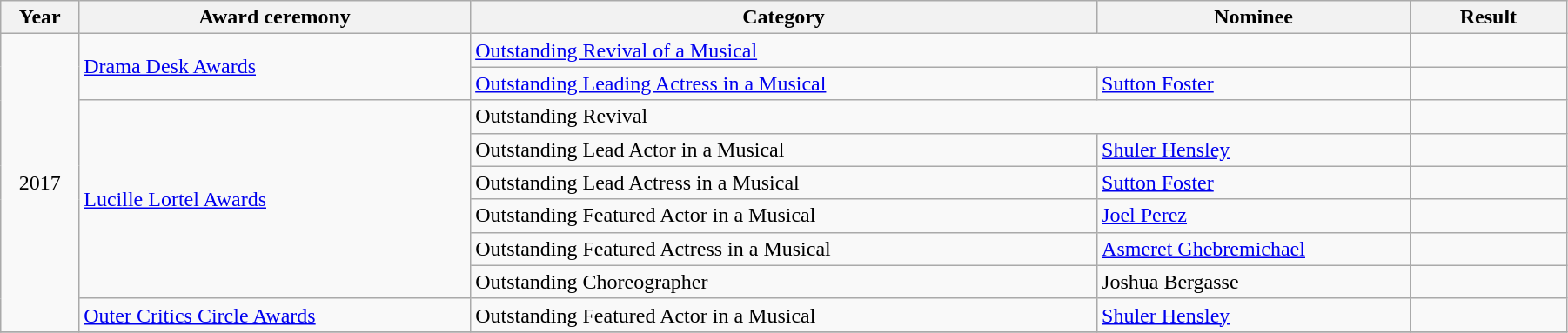<table class="wikitable" width="95%">
<tr>
<th width="5%">Year</th>
<th width="25%">Award ceremony</th>
<th width="40%">Category</th>
<th width="20%">Nominee</th>
<th width="10%">Result</th>
</tr>
<tr>
<td rowspan="9" align="center">2017</td>
<td rowspan="2"><a href='#'>Drama Desk Awards</a></td>
<td colspan="2"><a href='#'>Outstanding Revival of a Musical</a></td>
<td></td>
</tr>
<tr>
<td><a href='#'>Outstanding Leading Actress in a Musical</a></td>
<td><a href='#'>Sutton Foster</a></td>
<td></td>
</tr>
<tr>
<td rowspan="6"><a href='#'>Lucille Lortel Awards</a></td>
<td colspan="2">Outstanding Revival</td>
<td></td>
</tr>
<tr>
<td>Outstanding Lead Actor in a Musical</td>
<td><a href='#'>Shuler Hensley</a></td>
<td></td>
</tr>
<tr>
<td>Outstanding Lead Actress in a Musical</td>
<td><a href='#'>Sutton Foster</a></td>
<td></td>
</tr>
<tr>
<td>Outstanding Featured Actor in a Musical</td>
<td><a href='#'>Joel Perez</a></td>
<td></td>
</tr>
<tr>
<td>Outstanding Featured Actress in a Musical</td>
<td><a href='#'>Asmeret Ghebremichael</a></td>
<td></td>
</tr>
<tr>
<td>Outstanding Choreographer</td>
<td>Joshua Bergasse</td>
<td></td>
</tr>
<tr>
<td><a href='#'>Outer Critics Circle Awards</a></td>
<td>Outstanding Featured Actor in a Musical</td>
<td><a href='#'>Shuler Hensley</a></td>
<td></td>
</tr>
<tr>
</tr>
</table>
